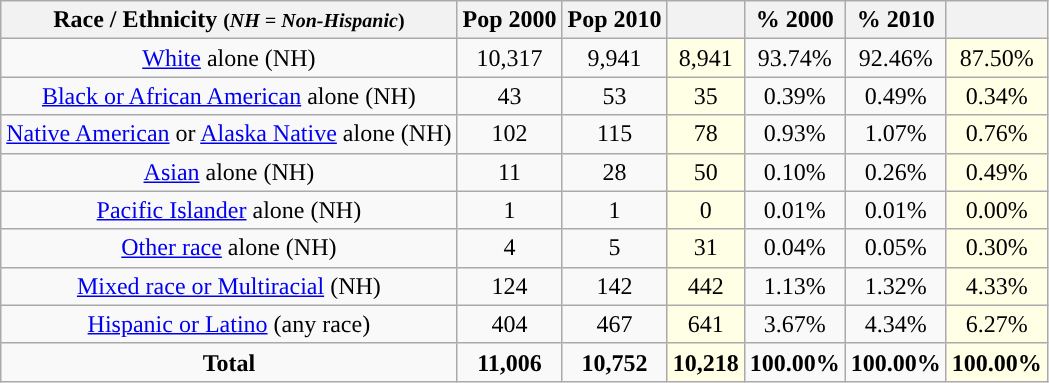<table class="wikitable" style="text-align:center;">
<tr>
<th>Race / Ethnicity <small>(<em>NH = Non-Hispanic</em>)</small></th>
<th>Pop 2000</th>
<th>Pop 2010</th>
<th></th>
<th>% 2000</th>
<th>% 2010</th>
<th></th>
</tr>
<tr>
<td><a href='#'>White</a> alone (NH)</td>
<td>10,317</td>
<td>9,941</td>
<td style='background: #ffffe6;'>8,941</td>
<td>93.74%</td>
<td>92.46%</td>
<td style='background: #ffffe6;'>87.50%</td>
</tr>
<tr>
<td><a href='#'>Black or African American</a> alone (NH)</td>
<td>43</td>
<td>53</td>
<td style='background: #ffffe6;'>35</td>
<td>0.39%</td>
<td>0.49%</td>
<td style='background: #ffffe6;'>0.34%</td>
</tr>
<tr>
<td><a href='#'>Native American</a> or <a href='#'>Alaska Native</a> alone (NH)</td>
<td>102</td>
<td>115</td>
<td style='background: #ffffe6;'>78</td>
<td>0.93%</td>
<td>1.07%</td>
<td style='background: #ffffe6;'>0.76%</td>
</tr>
<tr>
<td><a href='#'>Asian</a> alone (NH)</td>
<td>11</td>
<td>28</td>
<td style='background: #ffffe6;'>50</td>
<td>0.10%</td>
<td>0.26%</td>
<td style='background: #ffffe6;'>0.49%</td>
</tr>
<tr>
<td><a href='#'>Pacific Islander</a> alone (NH)</td>
<td>1</td>
<td>1</td>
<td style='background: #ffffe6;'>0</td>
<td>0.01%</td>
<td>0.01%</td>
<td style='background: #ffffe6;'>0.00%</td>
</tr>
<tr>
<td><a href='#'>Other race</a> alone (NH)</td>
<td>4</td>
<td>5</td>
<td style='background: #ffffe6;'>31</td>
<td>0.04%</td>
<td>0.05%</td>
<td style='background: #ffffe6;'>0.30%</td>
</tr>
<tr>
<td><a href='#'>Mixed race or Multiracial</a> (NH)</td>
<td>124</td>
<td>142</td>
<td style='background: #ffffe6;'>442</td>
<td>1.13%</td>
<td>1.32%</td>
<td style='background: #ffffe6;'>4.33%</td>
</tr>
<tr>
<td><a href='#'>Hispanic or Latino</a> (any race)</td>
<td>404</td>
<td>467</td>
<td style='background: #ffffe6;'>641</td>
<td>3.67%</td>
<td>4.34%</td>
<td style='background: #ffffe6;'>6.27%</td>
</tr>
<tr>
<td><strong>Total</strong></td>
<td><strong>11,006</strong></td>
<td><strong>10,752</strong></td>
<td style='background: #ffffe6;'><strong>10,218</strong></td>
<td><strong>100.00%</strong></td>
<td><strong>100.00%</strong></td>
<td style='background: #ffffe6;'><strong>100.00%</strong></td>
</tr>
</table>
